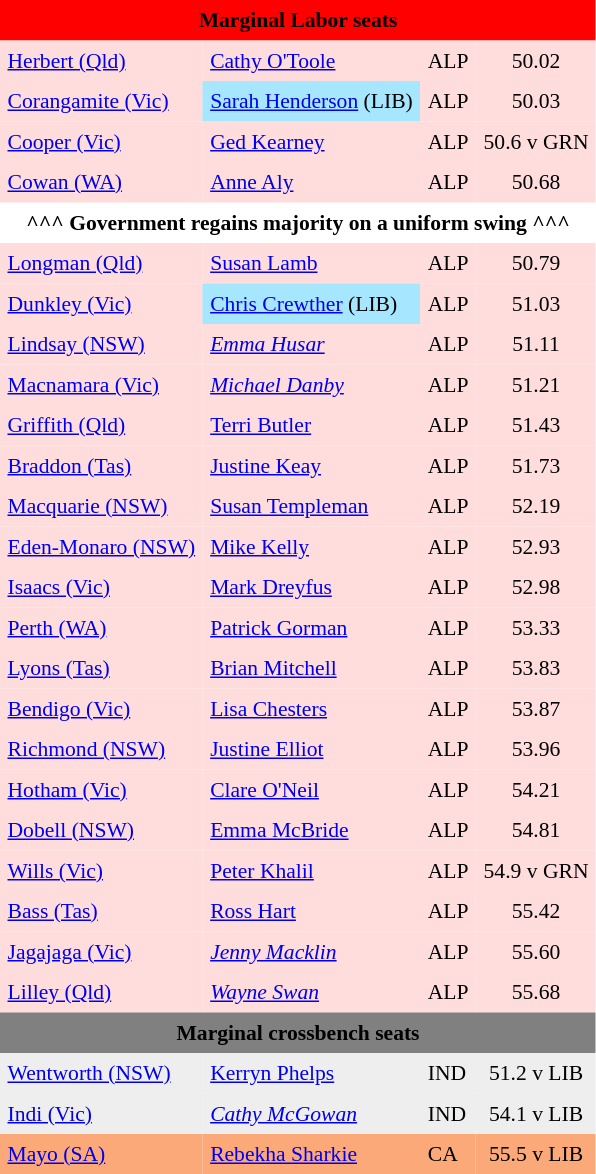<table class="toccolours" cellpadding="5" cellspacing="0" style="float:left; margin-right:.5em; margin-top:.4em; font-size:90%;">
<tr>
<td colspan="4" style="text-align:center; background:red;"><span><strong>Marginal Labor seats</strong></span></td>
</tr>
<tr style="background:#fdd;">
<td><a href='#'>Herbert (Qld)</a></td>
<td><a href='#'>Cathy O'Toole</a></td>
<td>ALP</td>
<td style="text-align:center;">50.02</td>
</tr>
<tr style="background:#fdd;">
<td><a href='#'>Corangamite (Vic)</a></td>
<td style="background:#a6e7ff;"><a href='#'>Sarah Henderson</a> (LIB)</td>
<td>ALP</td>
<td style="text-align:center;">50.03</td>
</tr>
<tr style="background:#fdd;">
<td><a href='#'>Cooper (Vic)</a></td>
<td><a href='#'>Ged Kearney</a></td>
<td>ALP</td>
<td style="text-align:center;">50.6 v GRN</td>
</tr>
<tr style="background:#fdd;">
<td><a href='#'>Cowan (WA)</a></td>
<td><a href='#'>Anne Aly</a></td>
<td>ALP</td>
<td style="text-align:center;">50.68</td>
</tr>
<tr>
<th colspan="4">^^^ Government regains majority on a uniform swing ^^^</th>
</tr>
<tr style="background:#fdd;">
<td><a href='#'>Longman (Qld)</a></td>
<td><a href='#'>Susan Lamb</a></td>
<td>ALP</td>
<td style="text-align:center;">50.79</td>
</tr>
<tr style="background:#fdd;">
<td><a href='#'>Dunkley (Vic)</a></td>
<td style="background:#a6e7ff;"><a href='#'>Chris Crewther</a> (LIB)</td>
<td>ALP</td>
<td style="text-align:center;">51.03</td>
</tr>
<tr style="background:#fdd;">
<td><a href='#'>Lindsay (NSW)</a></td>
<td><em><a href='#'>Emma Husar</a></em></td>
<td>ALP</td>
<td style="text-align:center;">51.11</td>
</tr>
<tr style="background:#fdd;">
<td><a href='#'>Macnamara (Vic)</a></td>
<td><em><a href='#'>Michael Danby</a></em></td>
<td>ALP</td>
<td style="text-align:center;">51.21</td>
</tr>
<tr style="background:#fdd;">
<td><a href='#'>Griffith (Qld)</a></td>
<td><a href='#'>Terri Butler</a></td>
<td>ALP</td>
<td style="text-align:center;">51.43</td>
</tr>
<tr style="background:#fdd;">
<td><a href='#'>Braddon (Tas)</a></td>
<td><a href='#'>Justine Keay</a></td>
<td>ALP</td>
<td style="text-align:center;">51.73</td>
</tr>
<tr style="background:#fdd;">
<td><a href='#'>Macquarie (NSW)</a></td>
<td><a href='#'>Susan Templeman</a></td>
<td>ALP</td>
<td style="text-align:center;">52.19</td>
</tr>
<tr style="background:#fdd;">
<td><a href='#'>Eden-Monaro (NSW)</a></td>
<td><a href='#'>Mike Kelly</a></td>
<td>ALP</td>
<td style="text-align:center;">52.93</td>
</tr>
<tr style="background:#fdd;">
<td><a href='#'>Isaacs (Vic)</a></td>
<td><a href='#'>Mark Dreyfus</a></td>
<td>ALP</td>
<td style="text-align:center;">52.98</td>
</tr>
<tr style="background:#fdd;">
<td><a href='#'>Perth (WA)</a></td>
<td><a href='#'>Patrick Gorman</a></td>
<td>ALP</td>
<td style="text-align:center;">53.33</td>
</tr>
<tr style="background:#fdd;">
<td><a href='#'>Lyons (Tas)</a></td>
<td><a href='#'>Brian Mitchell</a></td>
<td>ALP</td>
<td style="text-align:center;">53.83</td>
</tr>
<tr style="background:#fdd;">
<td><a href='#'>Bendigo (Vic)</a></td>
<td><a href='#'>Lisa Chesters</a></td>
<td>ALP</td>
<td style="text-align:center;">53.87</td>
</tr>
<tr style="background:#fdd;">
<td><a href='#'>Richmond (NSW)</a></td>
<td><a href='#'>Justine Elliot</a></td>
<td>ALP</td>
<td style="text-align:center;">53.96</td>
</tr>
<tr style="background:#fdd;">
<td><a href='#'>Hotham (Vic)</a></td>
<td><a href='#'>Clare O'Neil</a></td>
<td>ALP</td>
<td style="text-align:center;">54.21</td>
</tr>
<tr style="background:#fdd;">
<td><a href='#'>Dobell (NSW)</a></td>
<td><a href='#'>Emma McBride</a></td>
<td>ALP</td>
<td style="text-align:center;">54.81</td>
</tr>
<tr style="background:#fdd;">
<td><a href='#'>Wills (Vic)</a></td>
<td><a href='#'>Peter Khalil</a></td>
<td>ALP</td>
<td style="text-align:center;">54.9 v GRN</td>
</tr>
<tr style="background:#fdd;">
<td><a href='#'>Bass (Tas)</a></td>
<td><a href='#'>Ross Hart</a></td>
<td>ALP</td>
<td style="text-align:center;">55.42</td>
</tr>
<tr style="background:#fdd;">
<td><a href='#'>Jagajaga (Vic)</a></td>
<td><em><a href='#'>Jenny Macklin</a></em></td>
<td>ALP</td>
<td style="text-align:center;">55.60</td>
</tr>
<tr style="background:#fdd;">
<td><a href='#'>Lilley (Qld)</a></td>
<td><em><a href='#'>Wayne Swan</a></em></td>
<td>ALP</td>
<td style="text-align:center;">55.68</td>
</tr>
<tr>
<td colspan="4"  style="text-align:center; background:gray;"><span><strong>Marginal crossbench seats</strong></span></td>
</tr>
<tr style="background:#eee;">
<td><a href='#'>Wentworth (NSW)</a></td>
<td><a href='#'>Kerryn Phelps</a></td>
<td>IND</td>
<td style="text-align:center;">51.2 v LIB</td>
</tr>
<tr style="background:#eee;">
<td><a href='#'>Indi (Vic)</a></td>
<td><em><a href='#'>Cathy McGowan</a></em></td>
<td>IND</td>
<td style="text-align:center;">54.1 v LIB</td>
</tr>
<tr style="background:#fba978;">
<td><a href='#'>Mayo (SA)</a></td>
<td><a href='#'>Rebekha Sharkie</a></td>
<td>CA</td>
<td style="text-align:center;">55.5 v LIB</td>
</tr>
</table>
